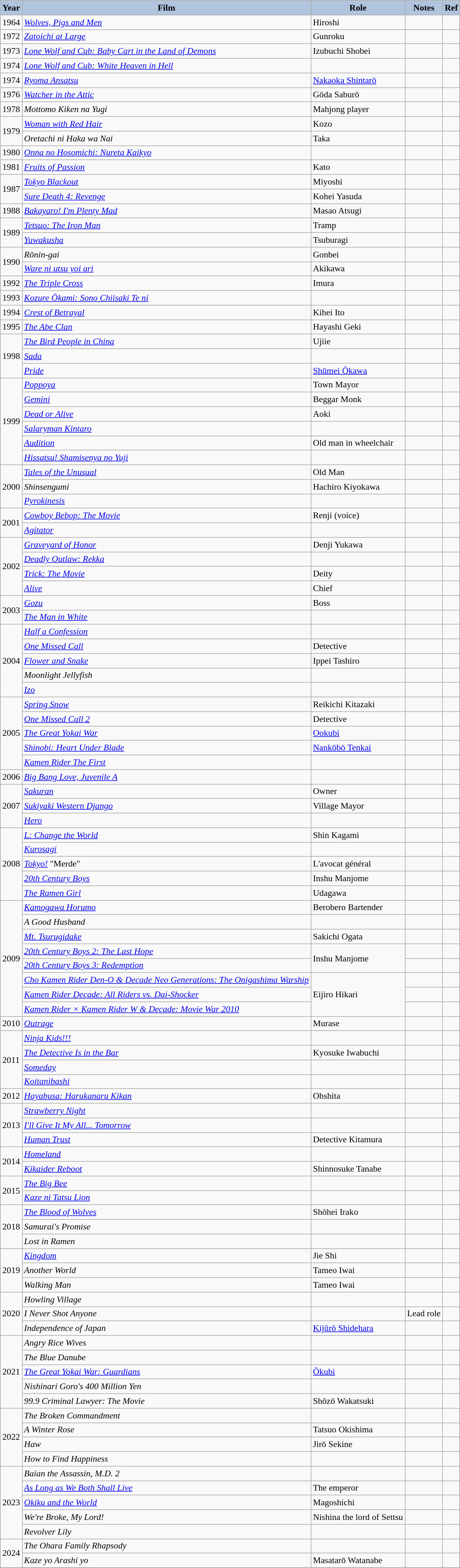<table class="wikitable" style="font-size:90%;">
<tr>
<th style="background:#B0C4DE;">Year</th>
<th style="background:#B0C4DE;">Film</th>
<th style="background:#B0C4DE;">Role</th>
<th style="background:#B0C4DE;">Notes</th>
<th style="background:#B0C4DE;">Ref</th>
</tr>
<tr>
<td>1964</td>
<td><em><a href='#'>Wolves, Pigs and Men</a></em></td>
<td>Hiroshi</td>
<td></td>
<td></td>
</tr>
<tr>
<td>1972</td>
<td><em><a href='#'>Zatoichi at Large</a></em></td>
<td>Gunroku</td>
<td></td>
<td></td>
</tr>
<tr>
<td>1973</td>
<td><em><a href='#'>Lone Wolf and Cub: Baby Cart in the Land of Demons</a></em></td>
<td>Izubuchi Shobei</td>
<td></td>
<td></td>
</tr>
<tr>
<td>1974</td>
<td><em><a href='#'>Lone Wolf and Cub: White Heaven in Hell</a></em></td>
<td></td>
<td></td>
<td></td>
</tr>
<tr>
<td>1974</td>
<td><em><a href='#'>Ryoma Ansatsu</a></em></td>
<td><a href='#'>Nakaoka Shintarō</a></td>
<td></td>
<td></td>
</tr>
<tr>
<td>1976</td>
<td><em><a href='#'>Watcher in the Attic</a></em></td>
<td>Gōda Saburō</td>
<td></td>
<td></td>
</tr>
<tr>
<td>1978</td>
<td><em>Mottomo Kiken na Yugi</em></td>
<td>Mahjong player</td>
<td></td>
<td></td>
</tr>
<tr>
<td rowspan="2">1979</td>
<td><em><a href='#'>Woman with Red Hair</a></em></td>
<td>Kozo</td>
<td></td>
<td></td>
</tr>
<tr>
<td><em>Oretachi ni Haka wa Nai</em></td>
<td>Taka</td>
<td></td>
<td></td>
</tr>
<tr>
<td>1980</td>
<td><em><a href='#'>Onna no Hosomichi: Nureta Kaikyo</a></em></td>
<td></td>
<td></td>
<td></td>
</tr>
<tr>
<td>1981</td>
<td><em><a href='#'>Fruits of Passion</a></em></td>
<td>Kato</td>
<td></td>
<td></td>
</tr>
<tr>
<td rowspan="2">1987</td>
<td><em><a href='#'>Tokyo Blackout</a></em></td>
<td>Miyoshi</td>
<td></td>
<td></td>
</tr>
<tr>
<td><em><a href='#'>Sure Death 4: Revenge</a></em></td>
<td>Kohei Yasuda</td>
<td></td>
<td></td>
</tr>
<tr>
<td>1988</td>
<td><em><a href='#'>Bakayaro! I'm Plenty Mad</a></em></td>
<td>Masao Atsugi</td>
<td></td>
<td></td>
</tr>
<tr>
<td rowspan="2">1989</td>
<td><em><a href='#'>Tetsuo: The Iron Man</a></em></td>
<td>Tramp</td>
<td></td>
<td></td>
</tr>
<tr>
<td><em><a href='#'>Yuwakusha</a></em></td>
<td>Tsuburagi</td>
<td></td>
<td></td>
</tr>
<tr>
<td rowspan="2">1990</td>
<td><em>Rōnin-gai</em></td>
<td>Gonbei</td>
<td></td>
<td></td>
</tr>
<tr>
<td><em><a href='#'>Ware ni utsu yoi ari</a></em></td>
<td>Akikawa</td>
<td></td>
<td></td>
</tr>
<tr>
<td>1992</td>
<td><em><a href='#'>The Triple Cross</a></em></td>
<td>Imura</td>
<td></td>
<td></td>
</tr>
<tr>
<td>1993</td>
<td><em><a href='#'>Kozure Ōkami: Sono Chiisaki Te ni</a></em></td>
<td></td>
<td></td>
<td></td>
</tr>
<tr>
<td>1994</td>
<td><em><a href='#'>Crest of Betrayal</a></em></td>
<td>Kihei Ito</td>
<td></td>
<td></td>
</tr>
<tr>
<td>1995</td>
<td><em><a href='#'>The Abe Clan</a></em></td>
<td>Hayashi Geki</td>
<td></td>
<td></td>
</tr>
<tr>
<td rowspan="3">1998</td>
<td><em><a href='#'>The Bird People in China</a></em></td>
<td>Ujiie</td>
<td></td>
<td></td>
</tr>
<tr>
<td><em><a href='#'>Sada</a></em></td>
<td></td>
<td></td>
<td></td>
</tr>
<tr>
<td><em><a href='#'>Pride</a></em></td>
<td><a href='#'>Shūmei Ōkawa</a></td>
<td></td>
<td></td>
</tr>
<tr>
<td rowspan="6">1999</td>
<td><em><a href='#'>Poppoya</a></em></td>
<td>Town Mayor</td>
<td></td>
<td></td>
</tr>
<tr>
<td><em><a href='#'>Gemini</a></em></td>
<td>Beggar Monk</td>
<td></td>
<td></td>
</tr>
<tr>
<td><em><a href='#'>Dead or Alive</a></em></td>
<td>Aoki</td>
<td></td>
<td></td>
</tr>
<tr>
<td><em><a href='#'>Salaryman Kintaro</a></em></td>
<td></td>
<td></td>
<td></td>
</tr>
<tr>
<td><em><a href='#'>Audition</a></em></td>
<td>Old man in wheelchair</td>
<td></td>
<td></td>
</tr>
<tr>
<td><em><a href='#'>Hissatsu! Shamisenya no Yuji</a></em></td>
<td></td>
<td></td>
<td></td>
</tr>
<tr>
<td rowspan="3">2000</td>
<td><em><a href='#'>Tales of the Unusual</a></em></td>
<td>Old Man</td>
<td></td>
<td></td>
</tr>
<tr>
<td><em>Shinsengumi</em></td>
<td>Hachiro Kiyokawa</td>
<td></td>
<td></td>
</tr>
<tr>
<td><em><a href='#'>Pyrokinesis</a></em></td>
<td></td>
<td></td>
<td></td>
</tr>
<tr>
<td rowspan="2">2001</td>
<td><em><a href='#'>Cowboy Bebop: The Movie</a></em></td>
<td>Renji (voice)</td>
<td></td>
<td></td>
</tr>
<tr>
<td><em><a href='#'>Agitator</a></em></td>
<td></td>
<td></td>
<td></td>
</tr>
<tr>
<td rowspan="4">2002</td>
<td><em><a href='#'>Graveyard of Honor</a></em></td>
<td>Denji Yukawa</td>
<td></td>
<td></td>
</tr>
<tr>
<td><em><a href='#'>Deadly Outlaw: Rekka</a></em></td>
<td></td>
<td></td>
<td></td>
</tr>
<tr>
<td><em><a href='#'>Trick: The Movie</a></em></td>
<td>Deity</td>
<td></td>
<td></td>
</tr>
<tr>
<td><em><a href='#'>Alive</a></em></td>
<td>Chief</td>
<td></td>
<td></td>
</tr>
<tr>
<td rowspan="2">2003</td>
<td><em><a href='#'>Gozu</a></em></td>
<td>Boss</td>
<td></td>
<td></td>
</tr>
<tr>
<td><em><a href='#'>The Man in White</a></em></td>
<td></td>
<td></td>
<td></td>
</tr>
<tr>
<td rowspan="5">2004</td>
<td><em><a href='#'>Half a Confession</a></em></td>
<td></td>
<td></td>
<td></td>
</tr>
<tr>
<td><em><a href='#'>One Missed Call</a></em></td>
<td>Detective</td>
<td></td>
<td></td>
</tr>
<tr>
<td><em><a href='#'>Flower and Snake</a></em></td>
<td>Ippei Tashiro</td>
<td></td>
<td></td>
</tr>
<tr>
<td><em>Moonlight Jellyfish</em></td>
<td></td>
<td></td>
<td></td>
</tr>
<tr>
<td><em><a href='#'>Izo</a></em></td>
<td></td>
<td></td>
<td></td>
</tr>
<tr>
<td rowspan="5">2005</td>
<td><em><a href='#'>Spring Snow</a></em></td>
<td>Reikichi Kitazaki</td>
<td></td>
<td></td>
</tr>
<tr>
<td><em><a href='#'>One Missed Call 2</a></em></td>
<td>Detective</td>
<td></td>
<td></td>
</tr>
<tr>
<td><em><a href='#'>The Great Yokai War</a></em></td>
<td><a href='#'>Ookubi</a></td>
<td></td>
<td></td>
</tr>
<tr>
<td><em><a href='#'>Shinobi: Heart Under Blade</a></em></td>
<td><a href='#'>Nankōbō Tenkai</a></td>
<td></td>
<td></td>
</tr>
<tr>
<td><em><a href='#'>Kamen Rider The First</a></em></td>
<td></td>
<td></td>
<td></td>
</tr>
<tr>
<td>2006</td>
<td><em><a href='#'>Big Bang Love, Juvenile A</a></em></td>
<td></td>
<td></td>
<td></td>
</tr>
<tr>
<td rowspan="3">2007</td>
<td><em><a href='#'>Sakuran</a></em></td>
<td>Owner</td>
<td></td>
<td></td>
</tr>
<tr>
<td><em><a href='#'>Sukiyaki Western Django</a></em></td>
<td>Village Mayor</td>
<td></td>
<td></td>
</tr>
<tr>
<td><em><a href='#'>Hero</a></em></td>
<td></td>
<td></td>
<td></td>
</tr>
<tr>
<td rowspan="5">2008</td>
<td><em><a href='#'>L: Change the World</a></em></td>
<td>Shin Kagami</td>
<td></td>
<td></td>
</tr>
<tr>
<td><em><a href='#'>Kurosagi</a></em></td>
<td></td>
<td></td>
<td></td>
</tr>
<tr>
<td><em><a href='#'>Tokyo!</a></em> "Merde"</td>
<td>L'avocat général</td>
<td></td>
<td></td>
</tr>
<tr>
<td><em><a href='#'>20th Century Boys</a></em></td>
<td>Inshu Manjome</td>
<td></td>
<td></td>
</tr>
<tr>
<td><em><a href='#'>The Ramen Girl</a></em></td>
<td>Udagawa</td>
<td></td>
<td></td>
</tr>
<tr>
<td rowspan="8">2009</td>
<td><em><a href='#'>Kamogawa Horumo</a></em></td>
<td>Berobero Bartender</td>
<td></td>
<td></td>
</tr>
<tr>
<td><em>A Good Husband</em></td>
<td></td>
<td></td>
<td></td>
</tr>
<tr>
<td><em><a href='#'>Mt. Tsurugidake</a></em></td>
<td>Sakichi Ogata</td>
<td></td>
<td></td>
</tr>
<tr>
<td><em><a href='#'>20th Century Boys 2: The Last Hope</a></em></td>
<td rowspan="2">Inshu Manjome</td>
<td></td>
<td></td>
</tr>
<tr>
<td><em><a href='#'>20th Century Boys 3: Redemption</a></em></td>
<td></td>
<td></td>
</tr>
<tr>
<td><em><a href='#'>Cho Kamen Rider Den-O & Decade Neo Generations: The Onigashima Warship</a></em></td>
<td rowspan="3">Eijiro Hikari</td>
<td></td>
<td></td>
</tr>
<tr>
<td><em><a href='#'>Kamen Rider Decade: All Riders vs. Dai-Shocker</a></em></td>
<td></td>
<td></td>
</tr>
<tr>
<td><em><a href='#'>Kamen Rider × Kamen Rider W & Decade: Movie War 2010</a></em></td>
<td></td>
<td></td>
</tr>
<tr>
<td>2010</td>
<td><em><a href='#'>Outrage</a></em></td>
<td>Murase</td>
<td></td>
<td></td>
</tr>
<tr>
<td rowspan="4">2011</td>
<td><em><a href='#'>Ninja Kids!!!</a></em></td>
<td></td>
<td></td>
<td></td>
</tr>
<tr>
<td><em><a href='#'>The Detective Is in the Bar</a></em></td>
<td>Kyosuke Iwabuchi</td>
<td></td>
<td></td>
</tr>
<tr>
<td><em><a href='#'>Someday</a></em></td>
<td></td>
<td></td>
<td></td>
</tr>
<tr>
<td><em><a href='#'>Koitanibashi</a></em></td>
<td></td>
<td></td>
<td></td>
</tr>
<tr>
<td>2012</td>
<td><em><a href='#'>Hayabusa: Harukanaru Kikan</a></em></td>
<td>Ohshita</td>
<td></td>
<td></td>
</tr>
<tr>
<td rowspan="3">2013</td>
<td><em><a href='#'>Strawberry Night</a></em></td>
<td></td>
<td></td>
<td></td>
</tr>
<tr>
<td><em><a href='#'>I'll Give It My All... Tomorrow</a></em></td>
<td></td>
<td></td>
<td></td>
</tr>
<tr>
<td><em><a href='#'>Human Trust</a></em></td>
<td>Detective Kitamura</td>
<td></td>
<td></td>
</tr>
<tr>
<td rowspan="2">2014</td>
<td><em><a href='#'>Homeland</a></em></td>
<td></td>
<td></td>
<td></td>
</tr>
<tr>
<td><em><a href='#'>Kikaider Reboot</a></em></td>
<td>Shinnosuke Tanabe</td>
<td></td>
<td></td>
</tr>
<tr>
<td rowspan="2">2015</td>
<td><em><a href='#'>The Big Bee</a></em></td>
<td></td>
<td></td>
<td></td>
</tr>
<tr>
<td><em><a href='#'>Kaze ni Tatsu Lion</a></em></td>
<td></td>
<td></td>
<td></td>
</tr>
<tr>
<td rowspan="3">2018</td>
<td><em><a href='#'>The Blood of Wolves</a></em></td>
<td>Shōhei Irako</td>
<td></td>
<td></td>
</tr>
<tr>
<td><em>Samurai's Promise</em></td>
<td></td>
<td></td>
<td></td>
</tr>
<tr>
<td><em>Lost in Ramen</em></td>
<td></td>
<td></td>
<td></td>
</tr>
<tr>
<td rowspan="3">2019</td>
<td><em><a href='#'>Kingdom</a></em></td>
<td>Jie Shi</td>
<td></td>
<td></td>
</tr>
<tr>
<td><em>Another World</em></td>
<td>Tameo Iwai</td>
<td></td>
<td></td>
</tr>
<tr>
<td><em>Walking Man</em></td>
<td>Tameo Iwai</td>
<td></td>
<td></td>
</tr>
<tr>
<td rowspan="3">2020</td>
<td><em>Howling Village</em></td>
<td></td>
<td></td>
<td></td>
</tr>
<tr>
<td><em>I Never Shot Anyone</em></td>
<td></td>
<td>Lead role</td>
<td></td>
</tr>
<tr>
<td><em>Independence of Japan</em></td>
<td><a href='#'>Kijūrō Shidehara</a></td>
<td></td>
<td></td>
</tr>
<tr>
<td rowspan="5">2021</td>
<td><em>Angry Rice Wives</em></td>
<td></td>
<td></td>
<td></td>
</tr>
<tr>
<td><em>The Blue Danube</em></td>
<td></td>
<td></td>
<td></td>
</tr>
<tr>
<td><em><a href='#'>The Great Yokai War: Guardians</a></em></td>
<td><a href='#'>Ōkubi</a></td>
<td></td>
<td></td>
</tr>
<tr>
<td><em>Nishinari Goro's 400 Million Yen</em></td>
<td></td>
<td></td>
<td></td>
</tr>
<tr>
<td><em>99.9 Criminal Lawyer: The Movie</em></td>
<td>Shōzō Wakatsuki</td>
<td></td>
<td></td>
</tr>
<tr>
<td rowspan="4">2022</td>
<td><em>The Broken Commandment</em></td>
<td></td>
<td></td>
<td></td>
</tr>
<tr>
<td><em>A Winter Rose</em></td>
<td>Tatsuo Okishima</td>
<td></td>
<td></td>
</tr>
<tr>
<td><em>Haw</em></td>
<td>Jirō Sekine</td>
<td></td>
<td></td>
</tr>
<tr>
<td><em>How to Find Happiness</em></td>
<td></td>
<td></td>
<td></td>
</tr>
<tr>
<td rowspan=5>2023</td>
<td><em>Baian the Assassin, M.D. 2</em></td>
<td></td>
<td></td>
<td></td>
</tr>
<tr>
<td><em><a href='#'>As Long as We Both Shall Live</a></em></td>
<td>The emperor</td>
<td></td>
<td></td>
</tr>
<tr>
<td><em><a href='#'>Okiku and the World</a></em></td>
<td>Magoshichi</td>
<td></td>
<td></td>
</tr>
<tr>
<td><em>We're Broke, My Lord!</em></td>
<td>Nishina the lord of Settsu</td>
<td></td>
<td></td>
</tr>
<tr>
<td><em>Revolver Lily</em></td>
<td></td>
<td></td>
<td></td>
</tr>
<tr>
<td rowspan=2>2024</td>
<td><em>The Ohara Family Rhapsody</em></td>
<td></td>
<td></td>
<td></td>
</tr>
<tr>
<td><em>Kaze yo Arashi yo</em></td>
<td>Masatarō Watanabe</td>
<td></td>
<td></td>
</tr>
<tr>
</tr>
</table>
